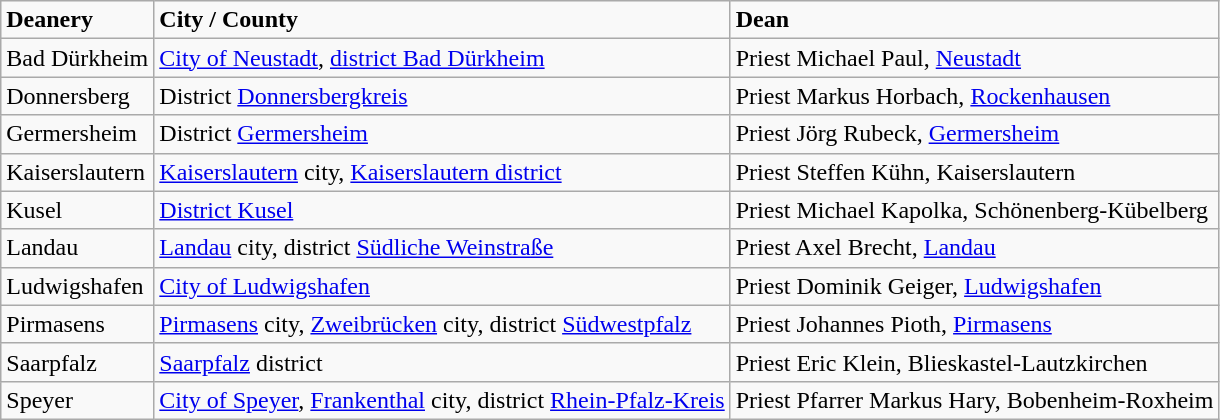<table class="wikitable">
<tr>
<td><strong>Deanery</strong></td>
<td><strong>City / County</strong></td>
<td><strong>Dean</strong></td>
</tr>
<tr>
<td>Bad Dürkheim</td>
<td><a href='#'>City of Neustadt</a>, <a href='#'>district Bad Dürkheim</a></td>
<td>Priest Michael Paul, <a href='#'>Neustadt</a></td>
</tr>
<tr>
<td>Donnersberg</td>
<td>District <a href='#'>Donnersbergkreis</a></td>
<td>Priest Markus Horbach, <a href='#'>Rockenhausen</a></td>
</tr>
<tr>
<td>Germersheim</td>
<td>District <a href='#'>Germersheim</a></td>
<td>Priest Jörg Rubeck, <a href='#'>Germersheim</a></td>
</tr>
<tr>
<td>Kaiserslautern</td>
<td><a href='#'>Kaiserslautern</a> city, <a href='#'>Kaiserslautern district</a></td>
<td>Priest Steffen Kühn, Kaiserslautern</td>
</tr>
<tr>
<td>Kusel</td>
<td><a href='#'>District Kusel</a></td>
<td>Priest Michael Kapolka, Schönenberg-Kübelberg</td>
</tr>
<tr>
<td>Landau</td>
<td><a href='#'>Landau</a> city, district <a href='#'>Südliche Weinstraße</a></td>
<td>Priest Axel Brecht, <a href='#'>Landau</a></td>
</tr>
<tr>
<td>Ludwigshafen</td>
<td><a href='#'>City of Ludwigshafen</a></td>
<td>Priest Dominik Geiger, <a href='#'>Ludwigshafen</a></td>
</tr>
<tr>
<td>Pirmasens</td>
<td><a href='#'>Pirmasens</a> city, <a href='#'>Zweibrücken</a> city, district <a href='#'>Südwestpfalz</a></td>
<td>Priest Johannes Pioth, <a href='#'>Pirmasens</a></td>
</tr>
<tr>
<td>Saarpfalz</td>
<td><a href='#'>Saarpfalz</a> district</td>
<td>Priest Eric Klein, Blieskastel-Lautzkirchen</td>
</tr>
<tr>
<td>Speyer</td>
<td><a href='#'>City of Speyer</a>, <a href='#'>Frankenthal</a> city, district <a href='#'>Rhein-Pfalz-Kreis</a></td>
<td>Priest Pfarrer Markus Hary, Bobenheim-Roxheim</td>
</tr>
</table>
